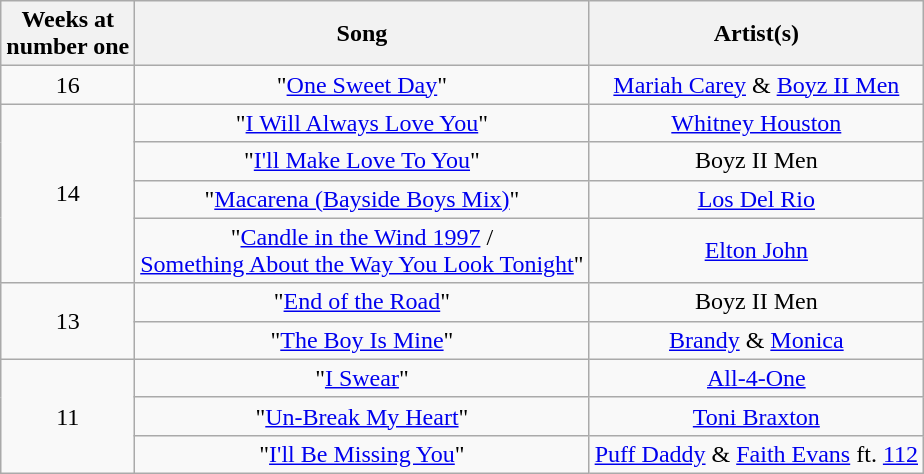<table class="wikitable sortable" border="1" style="text-align: center;">
<tr>
<th>Weeks at<br>number one</th>
<th>Song</th>
<th>Artist(s)</th>
</tr>
<tr>
<td>16</td>
<td>"<a href='#'>One Sweet Day</a>"</td>
<td><a href='#'>Mariah Carey</a> & <a href='#'>Boyz II Men</a></td>
</tr>
<tr>
<td rowspan="4">14</td>
<td>"<a href='#'>I Will Always Love You</a>"</td>
<td><a href='#'>Whitney Houston</a></td>
</tr>
<tr>
<td>"<a href='#'>I'll Make Love To You</a>"</td>
<td>Boyz II Men</td>
</tr>
<tr>
<td>"<a href='#'>Macarena (Bayside Boys Mix)</a>"</td>
<td><a href='#'>Los Del Rio</a></td>
</tr>
<tr>
<td>"<a href='#'>Candle in the Wind 1997</a> / <br> <a href='#'>Something About the Way You Look Tonight</a>"</td>
<td><a href='#'>Elton John</a></td>
</tr>
<tr>
<td rowspan="2">13</td>
<td>"<a href='#'>End of the Road</a>"</td>
<td>Boyz II Men</td>
</tr>
<tr>
<td>"<a href='#'>The Boy Is Mine</a>"</td>
<td><a href='#'>Brandy</a> & <a href='#'>Monica</a></td>
</tr>
<tr>
<td rowspan="3">11</td>
<td>"<a href='#'>I Swear</a>"</td>
<td><a href='#'>All-4-One</a></td>
</tr>
<tr>
<td>"<a href='#'>Un-Break My Heart</a>"</td>
<td><a href='#'>Toni Braxton</a></td>
</tr>
<tr>
<td>"<a href='#'>I'll Be Missing You</a>"</td>
<td><a href='#'>Puff Daddy</a> & <a href='#'>Faith Evans</a> ft. <a href='#'>112</a></td>
</tr>
</table>
